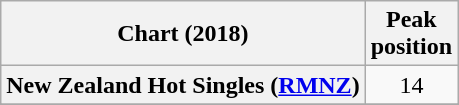<table class="wikitable sortable plainrowheaders" style="text-align:center">
<tr>
<th scope="col">Chart (2018)</th>
<th scope="col">Peak<br>position</th>
</tr>
<tr>
<th scope="row">New Zealand Hot Singles (<a href='#'>RMNZ</a>)</th>
<td>14</td>
</tr>
<tr>
</tr>
<tr>
</tr>
</table>
